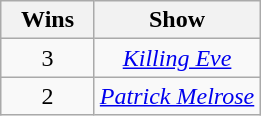<table class="wikitable floatleft" style="text-align: center;">
<tr>
<th scope="col" style="width:55px;">Wins</th>
<th scope="col" style="text-align:center;">Show</th>
</tr>
<tr>
<td scope=row rowspan=1 style="text-align:center">3</td>
<td><em><a href='#'>Killing Eve</a></em></td>
</tr>
<tr>
<td scope=row rowspan=1 style="text-align:center">2</td>
<td><em><a href='#'>Patrick Melrose</a></em></td>
</tr>
</table>
